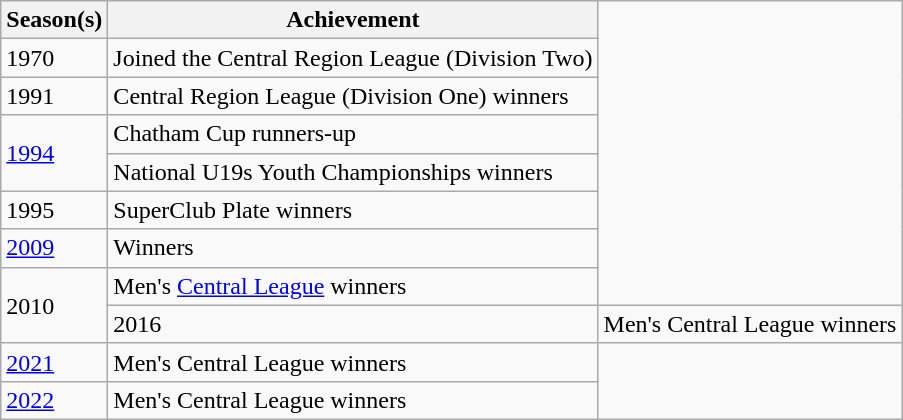<table class="wikitable">
<tr>
<th>Season(s)</th>
<th>Achievement</th>
</tr>
<tr>
<td>1970</td>
<td>Joined the Central Region League (Division Two)</td>
</tr>
<tr>
<td>1991</td>
<td>Central Region League (Division One) winners</td>
</tr>
<tr>
<td rowspan=2><a href='#'>1994</a></td>
<td>Chatham Cup runners-up</td>
</tr>
<tr>
<td>National U19s Youth Championships winners</td>
</tr>
<tr>
<td>1995</td>
<td>SuperClub Plate winners</td>
</tr>
<tr>
<td><a href='#'>2009</a></td>
<td>Winners</td>
</tr>
<tr>
<td rowspan=2>2010</td>
<td>Men's <a href='#'>Central League</a> winners</td>
</tr>
<tr>
<td>2016</td>
<td>Men's Central League winners</td>
</tr>
<tr>
<td><a href='#'>2021</a></td>
<td>Men's Central League winners</td>
</tr>
<tr>
<td><a href='#'>2022</a></td>
<td>Men's Central League winners</td>
</tr>
</table>
